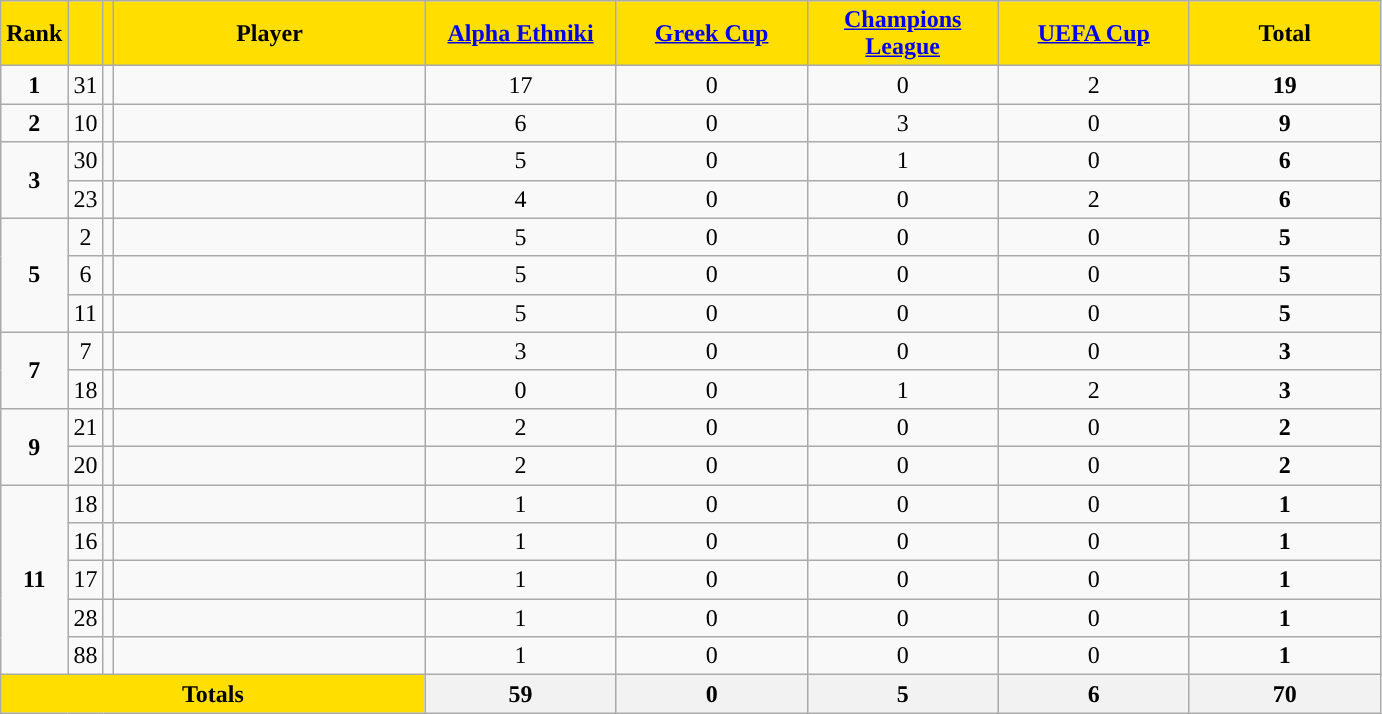<table class="wikitable sortable" style="text-align: center">
<tr>
<th style="background:#FFDE00">Rank</th>
<th style="background:#FFDE00"></th>
<th style="background:#FFDE00"></th>
<th width=200 style="background:#FFDE00">Player</th>
<th width=120 style="background:#FFDE00"><a href='#'>Alpha Ethniki</a></th>
<th width=120 style="background:#FFDE00"><a href='#'>Greek Cup</a></th>
<th width=120 style="background:#FFDE00"><a href='#'>Champions League</a></th>
<th width=120 style="background:#FFDE00"><a href='#'>UEFA Cup</a></th>
<th width=120 style="background:#FFDE00">Total</th>
</tr>
<tr>
<td><strong>1</strong></td>
<td>31</td>
<td></td>
<td align=left></td>
<td>17</td>
<td>0</td>
<td>0</td>
<td>2</td>
<td><strong>19</strong></td>
</tr>
<tr>
<td><strong>2</strong></td>
<td>10</td>
<td></td>
<td align=left></td>
<td>6</td>
<td>0</td>
<td>3</td>
<td>0</td>
<td><strong>9</strong></td>
</tr>
<tr>
<td rowspan=2><strong>3</strong></td>
<td>30</td>
<td></td>
<td align=left></td>
<td>5</td>
<td>0</td>
<td>1</td>
<td>0</td>
<td><strong>6</strong></td>
</tr>
<tr>
<td>23</td>
<td></td>
<td align=left></td>
<td>4</td>
<td>0</td>
<td>0</td>
<td>2</td>
<td><strong>6</strong></td>
</tr>
<tr>
<td rowspan=3><strong>5</strong></td>
<td>2</td>
<td></td>
<td align=left></td>
<td>5</td>
<td>0</td>
<td>0</td>
<td>0</td>
<td><strong>5</strong></td>
</tr>
<tr>
<td>6</td>
<td></td>
<td align=left></td>
<td>5</td>
<td>0</td>
<td>0</td>
<td>0</td>
<td><strong>5</strong></td>
</tr>
<tr>
<td>11</td>
<td></td>
<td align=left></td>
<td>5</td>
<td>0</td>
<td>0</td>
<td>0</td>
<td><strong>5</strong></td>
</tr>
<tr>
<td rowspan=2><strong>7</strong></td>
<td>7</td>
<td></td>
<td align=left></td>
<td>3</td>
<td>0</td>
<td>0</td>
<td>0</td>
<td><strong>3</strong></td>
</tr>
<tr>
<td>18</td>
<td></td>
<td align=left></td>
<td>0</td>
<td>0</td>
<td>1</td>
<td>2</td>
<td><strong>3</strong></td>
</tr>
<tr>
<td rowspan=2><strong>9</strong></td>
<td>21</td>
<td></td>
<td align=left></td>
<td>2</td>
<td>0</td>
<td>0</td>
<td>0</td>
<td><strong>2</strong></td>
</tr>
<tr>
<td>20</td>
<td></td>
<td align=left></td>
<td>2</td>
<td>0</td>
<td>0</td>
<td>0</td>
<td><strong>2</strong></td>
</tr>
<tr>
<td rowspan=5><strong>11</strong></td>
<td>18</td>
<td></td>
<td align=left></td>
<td>1</td>
<td>0</td>
<td>0</td>
<td>0</td>
<td><strong>1</strong></td>
</tr>
<tr>
<td>16</td>
<td></td>
<td align=left></td>
<td>1</td>
<td>0</td>
<td>0</td>
<td>0</td>
<td><strong>1</strong></td>
</tr>
<tr>
<td>17</td>
<td></td>
<td align=left></td>
<td>1</td>
<td>0</td>
<td>0</td>
<td>0</td>
<td><strong>1</strong></td>
</tr>
<tr>
<td>28</td>
<td></td>
<td align=left></td>
<td>1</td>
<td>0</td>
<td>0</td>
<td>0</td>
<td><strong>1</strong></td>
</tr>
<tr>
<td>88</td>
<td></td>
<td align=left></td>
<td>1</td>
<td>0</td>
<td>0</td>
<td>0</td>
<td><strong>1</strong></td>
</tr>
<tr class="sortbottom">
<th colspan=4 style="background:#FFDE00"><strong>Totals</strong></th>
<th><strong>59</strong></th>
<th><strong> 0</strong></th>
<th><strong> 5</strong></th>
<th><strong> 6</strong></th>
<th><strong>70</strong></th>
</tr>
</table>
